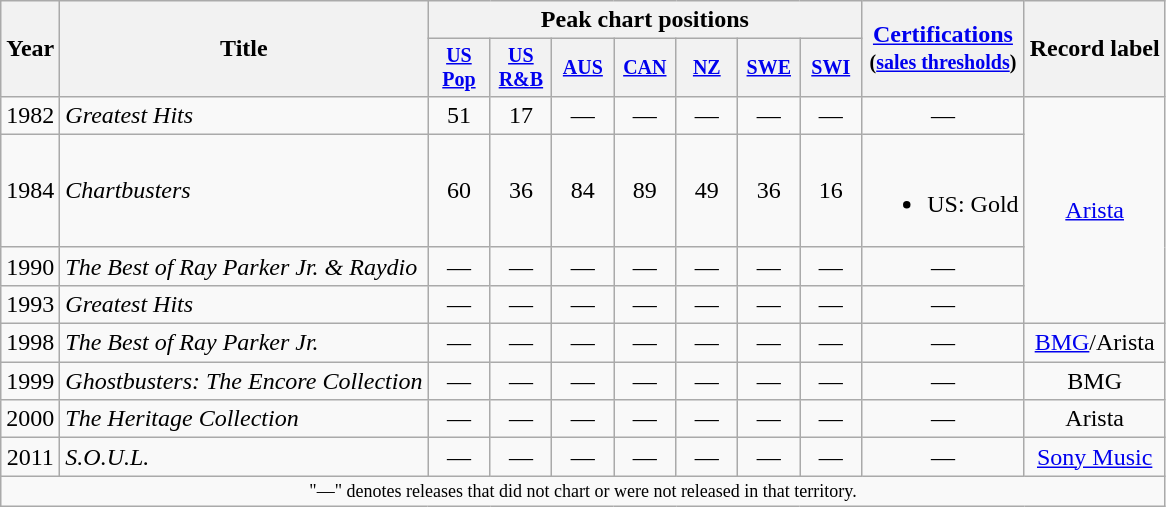<table class="wikitable" style="text-align:center;">
<tr>
<th rowspan="2">Year</th>
<th rowspan="2">Title</th>
<th colspan="7">Peak chart positions</th>
<th rowspan="2"><a href='#'>Certifications</a><br><small>(<a href='#'>sales thresholds</a>)</small></th>
<th rowspan="2">Record label</th>
</tr>
<tr style="font-size:smaller;">
<th width="35"><a href='#'>US Pop</a><br></th>
<th width="35"><a href='#'>US<br>R&B</a><br></th>
<th width="35"><a href='#'>AUS</a><br></th>
<th width="35"><a href='#'>CAN</a><br></th>
<th width="35"><a href='#'>NZ</a><br></th>
<th width="35"><a href='#'>SWE</a><br></th>
<th width="35"><a href='#'>SWI</a><br></th>
</tr>
<tr>
<td>1982</td>
<td style="text-align:left;"><em>Greatest Hits</em></td>
<td>51</td>
<td>17</td>
<td>—</td>
<td>—</td>
<td>—</td>
<td>—</td>
<td>—</td>
<td>—</td>
<td rowspan="4"><a href='#'>Arista</a></td>
</tr>
<tr>
<td>1984</td>
<td style="text-align:left;"><em>Chartbusters</em></td>
<td>60</td>
<td>36</td>
<td>84</td>
<td>89</td>
<td>49</td>
<td>36</td>
<td>16</td>
<td align=left><br><ul><li>US: Gold </li></ul></td>
</tr>
<tr>
<td>1990</td>
<td style="text-align:left;"><em>The Best of Ray Parker Jr. & Raydio</em></td>
<td>—</td>
<td>—</td>
<td>—</td>
<td>—</td>
<td>—</td>
<td>—</td>
<td>—</td>
<td>—</td>
</tr>
<tr>
<td>1993</td>
<td style="text-align:left;"><em>Greatest Hits</em></td>
<td>—</td>
<td>—</td>
<td>—</td>
<td>—</td>
<td>—</td>
<td>—</td>
<td>—</td>
<td>—</td>
</tr>
<tr>
<td>1998</td>
<td style="text-align:left;"><em>The Best of Ray Parker Jr.</em></td>
<td>—</td>
<td>—</td>
<td>—</td>
<td>—</td>
<td>—</td>
<td>—</td>
<td>—</td>
<td>—</td>
<td><a href='#'>BMG</a>/Arista</td>
</tr>
<tr>
<td>1999</td>
<td style="text-align:left;"><em>Ghostbusters: The Encore Collection</em></td>
<td>—</td>
<td>—</td>
<td>—</td>
<td>—</td>
<td>—</td>
<td>—</td>
<td>—</td>
<td>—</td>
<td>BMG</td>
</tr>
<tr>
<td>2000</td>
<td style="text-align:left;"><em>The Heritage Collection</em></td>
<td>—</td>
<td>—</td>
<td>—</td>
<td>—</td>
<td>—</td>
<td>—</td>
<td>—</td>
<td>—</td>
<td>Arista</td>
</tr>
<tr>
<td>2011</td>
<td style="text-align:left;"><em>S.O.U.L.</em></td>
<td>—</td>
<td>—</td>
<td>—</td>
<td>—</td>
<td>—</td>
<td>—</td>
<td>—</td>
<td>—</td>
<td><a href='#'>Sony Music</a></td>
</tr>
<tr>
<td colspan="12" style="text-align:center; font-size:9pt;">"—" denotes releases that did not chart or were not released in that territory.</td>
</tr>
</table>
